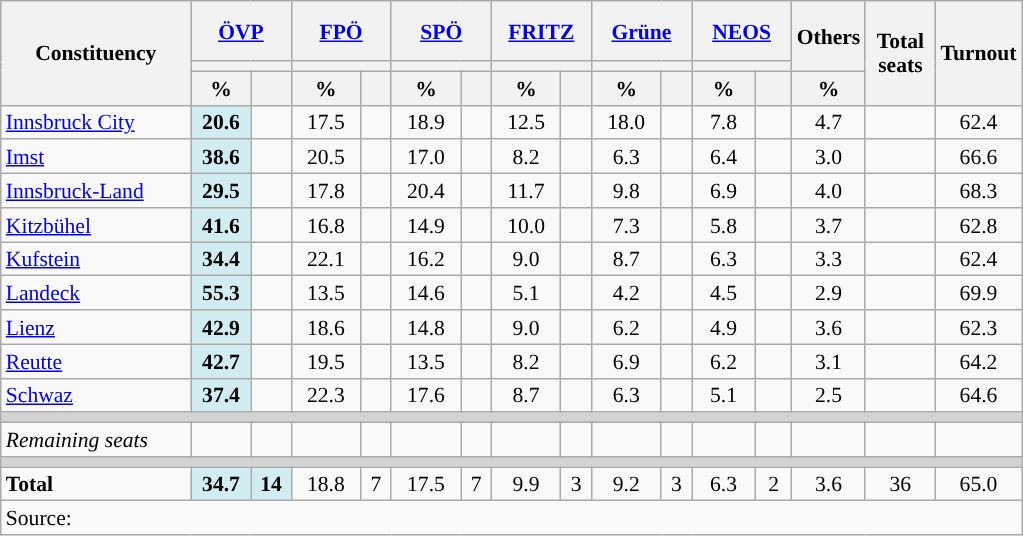<table class="wikitable" style="text-align:center;font-size:90%;line-height:16px">
<tr style="height:40px;">
<th style="width:120px;" rowspan="3">Constituency</th>
<th style="width:60px;" colspan="2"><a href='#'>ÖVP</a></th>
<th style="width:60px;" colspan="2"><a href='#'>FPÖ</a></th>
<th style="width:60px;" colspan="2"><a href='#'>SPÖ</a></th>
<th style="width:60px;" colspan="2"><a href='#'>FRITZ</a></th>
<th style="width:60px;" colspan="2"><a href='#'>Grüne</a></th>
<th style="width:60px;" colspan="2"><a href='#'>NEOS</a></th>
<th class="unsortable" style="width:40px;" rowspan="2">Others</th>
<th class="unsortable" style="width:40px;" rowspan="3">Total<br>seats</th>
<th class="unsortable" style="width:40px;" rowspan="3">Turnout</th>
</tr>
<tr>
<th colspan="2" style="background:"></th>
<th colspan="2" style="background:"></th>
<th colspan="2" style="background:"></th>
<th colspan="2" style="background:"></th>
<th colspan="2" style="background:"></th>
<th colspan="2" style="background:"></th>
</tr>
<tr>
<th class=unsortable>%</th>
<th class=unsortable></th>
<th class=unsortable>%</th>
<th class=unsortable></th>
<th class=unsortable>%</th>
<th class=unsortable></th>
<th class=unsortable>%</th>
<th class=unsortable></th>
<th class=unsortable>%</th>
<th class=unsortable></th>
<th class=unsortable>%</th>
<th class=unsortable></th>
<th class=unsortable>%</th>
</tr>
<tr>
<td align=left><a href='#'>Innsbruck City</a></td>
<td bgcolor=#D2EDF1><strong>20.6</strong></td>
<td></td>
<td>17.5</td>
<td></td>
<td>18.9</td>
<td></td>
<td>12.5</td>
<td></td>
<td>18.0</td>
<td></td>
<td>7.8</td>
<td></td>
<td>4.7</td>
<td></td>
<td>62.4</td>
</tr>
<tr>
<td align=left><a href='#'>Imst</a></td>
<td bgcolor=#D2EDF1><strong>38.6</strong></td>
<td></td>
<td>20.5</td>
<td></td>
<td>17.0</td>
<td></td>
<td>8.2</td>
<td></td>
<td>6.3</td>
<td></td>
<td>6.4</td>
<td></td>
<td>3.0</td>
<td></td>
<td>66.6</td>
</tr>
<tr>
<td align=left><a href='#'>Innsbruck-Land</a></td>
<td bgcolor=#D2EDF1><strong>29.5</strong></td>
<td></td>
<td>17.8</td>
<td></td>
<td>20.4</td>
<td></td>
<td>11.7</td>
<td></td>
<td>9.8</td>
<td></td>
<td>6.9</td>
<td></td>
<td>4.0</td>
<td></td>
<td>68.3</td>
</tr>
<tr>
<td align=left><a href='#'>Kitzbühel</a></td>
<td bgcolor=#D2EDF1><strong>41.6</strong></td>
<td></td>
<td>16.8</td>
<td></td>
<td>14.9</td>
<td></td>
<td>10.0</td>
<td></td>
<td>7.3</td>
<td></td>
<td>5.8</td>
<td></td>
<td>3.7</td>
<td></td>
<td>62.8</td>
</tr>
<tr>
<td align=left><a href='#'>Kufstein</a></td>
<td bgcolor=#D2EDF1><strong>34.4</strong></td>
<td></td>
<td>22.1</td>
<td></td>
<td>16.2</td>
<td></td>
<td>9.0</td>
<td></td>
<td>8.7</td>
<td></td>
<td>6.3</td>
<td></td>
<td>3.3</td>
<td></td>
<td>62.4</td>
</tr>
<tr>
<td align=left><a href='#'>Landeck</a></td>
<td bgcolor=#D2EDF1><strong>55.3</strong></td>
<td></td>
<td>13.5</td>
<td></td>
<td>14.6</td>
<td></td>
<td>5.1</td>
<td></td>
<td>4.2</td>
<td></td>
<td>4.5</td>
<td></td>
<td>2.9</td>
<td></td>
<td>69.9</td>
</tr>
<tr>
<td align=left><a href='#'>Lienz</a></td>
<td bgcolor=#D2EDF1><strong>42.9</strong></td>
<td></td>
<td>18.6</td>
<td></td>
<td>14.8</td>
<td></td>
<td>9.0</td>
<td></td>
<td>6.2</td>
<td></td>
<td>4.9</td>
<td></td>
<td>3.6</td>
<td></td>
<td>62.3</td>
</tr>
<tr>
<td align=left><a href='#'>Reutte</a></td>
<td bgcolor=#D2EDF1><strong>42.7</strong></td>
<td></td>
<td>19.5</td>
<td></td>
<td>13.5</td>
<td></td>
<td>8.2</td>
<td></td>
<td>6.9</td>
<td></td>
<td>6.2</td>
<td></td>
<td>3.1</td>
<td></td>
<td>64.2</td>
</tr>
<tr>
<td align=left><a href='#'>Schwaz</a></td>
<td bgcolor=#D2EDF1><strong>37.4</strong></td>
<td></td>
<td>22.3</td>
<td></td>
<td>17.6</td>
<td></td>
<td>8.7</td>
<td></td>
<td>6.3</td>
<td></td>
<td>5.1</td>
<td></td>
<td>2.5</td>
<td></td>
<td>64.6</td>
</tr>
<tr>
<td colspan=16 bgcolor=lightgrey></td>
</tr>
<tr>
<td align=left><em>Remaining seats</em></td>
<td></td>
<td></td>
<td></td>
<td></td>
<td></td>
<td></td>
<td></td>
<td></td>
<td></td>
<td></td>
<td></td>
<td></td>
<td></td>
<td></td>
<td></td>
</tr>
<tr>
<td colspan=16 bgcolor=lightgrey></td>
</tr>
<tr>
<td align=left><strong>Total</strong></td>
<td bgcolor=#D2EDF1><strong>34.7</strong></td>
<td bgcolor=#D2EDF1><strong>14</strong></td>
<td>18.8</td>
<td>7</td>
<td>17.5</td>
<td>7</td>
<td>9.9</td>
<td>3</td>
<td>9.2</td>
<td>3</td>
<td>6.3</td>
<td>2</td>
<td>3.6</td>
<td>36</td>
<td>65.0</td>
</tr>
<tr class=sortbottom>
<td colspan=16 align=left>Source: </td>
</tr>
</table>
